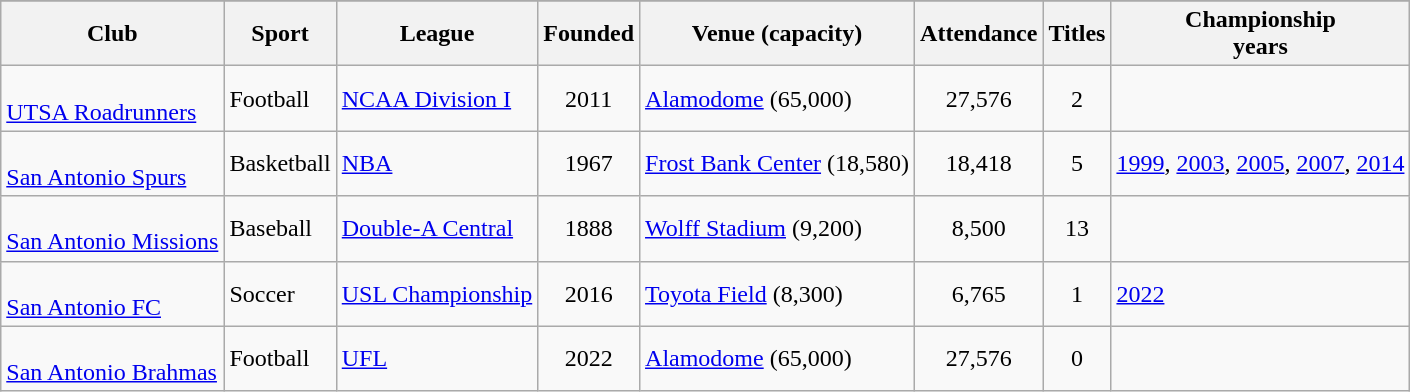<table class="wikitable sortable">
<tr>
</tr>
<tr>
<th>Club</th>
<th>Sport</th>
<th>League</th>
<th>Founded</th>
<th>Venue (capacity)</th>
<th>Attendance</th>
<th>Titles</th>
<th>Championship<br>years</th>
</tr>
<tr>
<td> <br> <a href='#'>UTSA Roadrunners</a></td>
<td>Football</td>
<td><a href='#'>NCAA Division I</a></td>
<td align=center>2011</td>
<td><a href='#'>Alamodome</a> (65,000)</td>
<td align=center>27,576</td>
<td align=center>2</td>
<td></td>
</tr>
<tr>
<td> <br> <a href='#'>San Antonio Spurs</a></td>
<td>Basketball</td>
<td><a href='#'>NBA</a></td>
<td align=center>1967</td>
<td><a href='#'>Frost Bank Center</a> (18,580)</td>
<td align=center>18,418</td>
<td align=center>5</td>
<td><a href='#'>1999</a>, <a href='#'>2003</a>, <a href='#'>2005</a>, <a href='#'>2007</a>, <a href='#'>2014</a></td>
</tr>
<tr>
<td> <br> <a href='#'>San Antonio Missions</a></td>
<td>Baseball</td>
<td><a href='#'>Double-A Central</a></td>
<td align=center>1888</td>
<td><a href='#'>Wolff Stadium</a> (9,200)</td>
<td align=center>8,500</td>
<td align=center>13</td>
<td></td>
</tr>
<tr>
<td><br> <a href='#'>San Antonio FC</a></td>
<td>Soccer</td>
<td><a href='#'>USL Championship</a></td>
<td align=center>2016</td>
<td><a href='#'>Toyota Field</a> (8,300)</td>
<td align=center>6,765</td>
<td align=center>1</td>
<td><a href='#'>2022</a></td>
</tr>
<tr>
<td><br> <a href='#'>San Antonio Brahmas</a></td>
<td>Football</td>
<td><a href='#'>UFL</a></td>
<td align=center>2022</td>
<td><a href='#'>Alamodome</a> (65,000)</td>
<td align=center>27,576</td>
<td align=center>0</td>
<td></td>
</tr>
</table>
